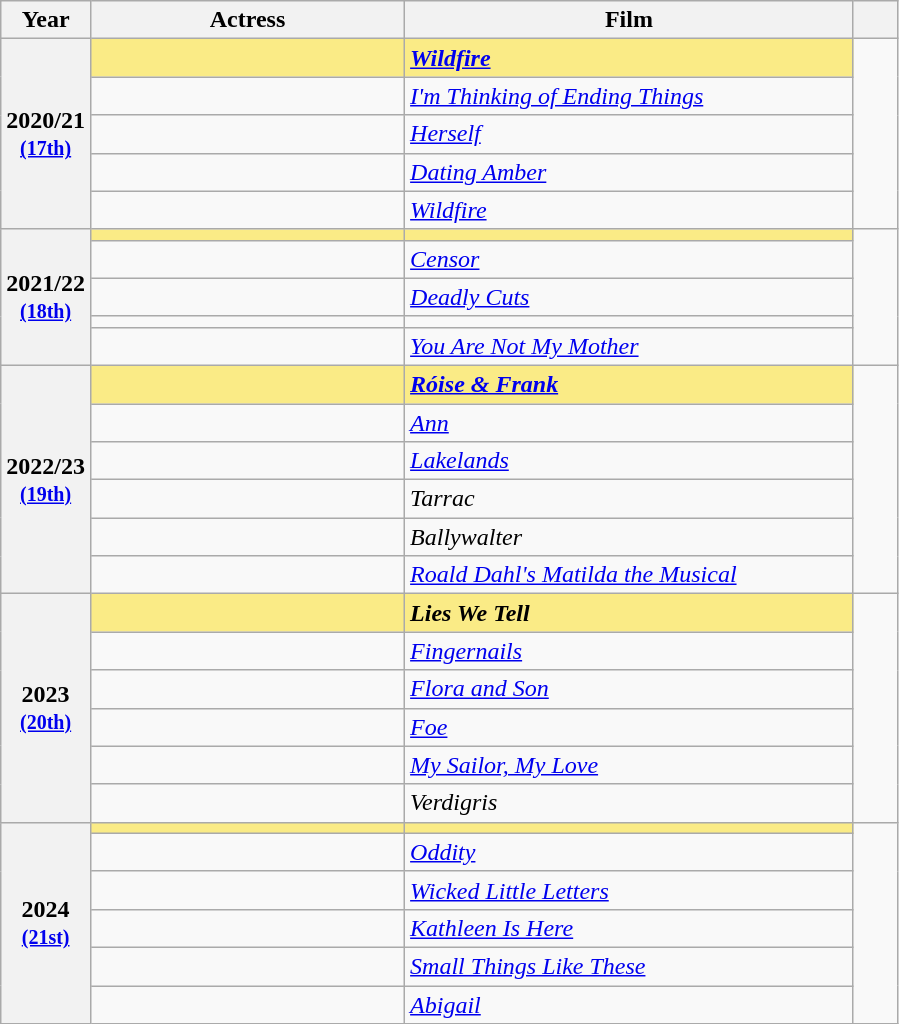<table class="wikitable sortable">
<tr>
<th scope="col" style="width:10%;">Year</th>
<th scope="col" style="width:35%;">Actress</th>
<th scope="col" style="width:50%;">Film</th>
<th scope="col" style="width:5%;" class="unsortable"></th>
</tr>
<tr>
<th scope="row" rowspan=5 style="text-align:center">2020/21<br><small><a href='#'>(17th)</a></small></th>
<td style="background:#FAEB86;"><strong> </strong></td>
<td style="background:#FAEB86;"><strong><em><a href='#'>Wildfire</a></em></strong></td>
<td rowspan=5 style="text-align:center;"></td>
</tr>
<tr>
<td></td>
<td><em><a href='#'>I'm Thinking of Ending Things</a></em></td>
</tr>
<tr>
<td></td>
<td><em><a href='#'>Herself</a></em></td>
</tr>
<tr>
<td></td>
<td><em><a href='#'>Dating Amber</a></em></td>
</tr>
<tr>
<td></td>
<td><em><a href='#'>Wildfire</a></em></td>
</tr>
<tr>
<th scope="row" rowspan=5 style="text-align:center">2021/22<br><small><a href='#'>(18th)</a></small></th>
<td style="background:#FAEB86;"><strong> </strong></td>
<td style="background:#FAEB86;"><strong></strong></td>
<td rowspan=5 style="text-align:center;"></td>
</tr>
<tr>
<td></td>
<td><em><a href='#'>Censor</a></em></td>
</tr>
<tr>
<td></td>
<td><em><a href='#'>Deadly Cuts</a></em></td>
</tr>
<tr>
<td></td>
<td><em></em></td>
</tr>
<tr>
<td></td>
<td><em><a href='#'>You Are Not My Mother</a></em></td>
</tr>
<tr>
<th scope="row" rowspan=6 style="text-align:center">2022/23<br><small><a href='#'>(19th)</a></small></th>
<td style="background:#FAEB86;"><strong> </strong></td>
<td style="background:#FAEB86;"><strong><em><a href='#'>Róise & Frank</a></em></strong></td>
<td rowspan=6 style="text-align:center;"></td>
</tr>
<tr>
<td></td>
<td><em><a href='#'>Ann</a></em></td>
</tr>
<tr>
<td></td>
<td><em><a href='#'>Lakelands</a></em></td>
</tr>
<tr>
<td></td>
<td><em>Tarrac</em></td>
</tr>
<tr>
<td></td>
<td><em>Ballywalter</em></td>
</tr>
<tr>
<td></td>
<td><em><a href='#'>Roald Dahl's Matilda the Musical</a></em></td>
</tr>
<tr>
<th scope="row" rowspan=6 style="text-align:center">2023<br><small><a href='#'>(20th)</a></small></th>
<td style="background:#FAEB86;"><strong> </strong></td>
<td style="background:#FAEB86;"><strong><em>Lies We Tell</em></strong></td>
<td rowspan=6 style="text-align:center;"></td>
</tr>
<tr>
<td></td>
<td><em><a href='#'>Fingernails</a></em></td>
</tr>
<tr>
<td></td>
<td><em><a href='#'>Flora and Son</a></em></td>
</tr>
<tr>
<td></td>
<td><em><a href='#'>Foe</a></em></td>
</tr>
<tr>
<td></td>
<td><em><a href='#'>My Sailor, My Love</a></em></td>
</tr>
<tr>
<td></td>
<td><em>Verdigris</em></td>
</tr>
<tr>
<th scope="row" rowspan=6 style="text-align:center">2024<br><small><a href='#'>(21st)</a></small></th>
<td style="background:#FAEB86;"><strong> </strong></td>
<td style="background:#FAEB86;"><strong></strong></td>
<td rowspan=6 style="text-align:center;"></td>
</tr>
<tr>
<td></td>
<td><em><a href='#'>Oddity</a></em></td>
</tr>
<tr>
<td></td>
<td><em><a href='#'>Wicked Little Letters</a></em></td>
</tr>
<tr>
<td></td>
<td><em><a href='#'>Kathleen Is Here</a></em></td>
</tr>
<tr>
<td></td>
<td><em><a href='#'>Small Things Like These</a></em></td>
</tr>
<tr>
<td></td>
<td><em><a href='#'>Abigail</a></em></td>
</tr>
</table>
